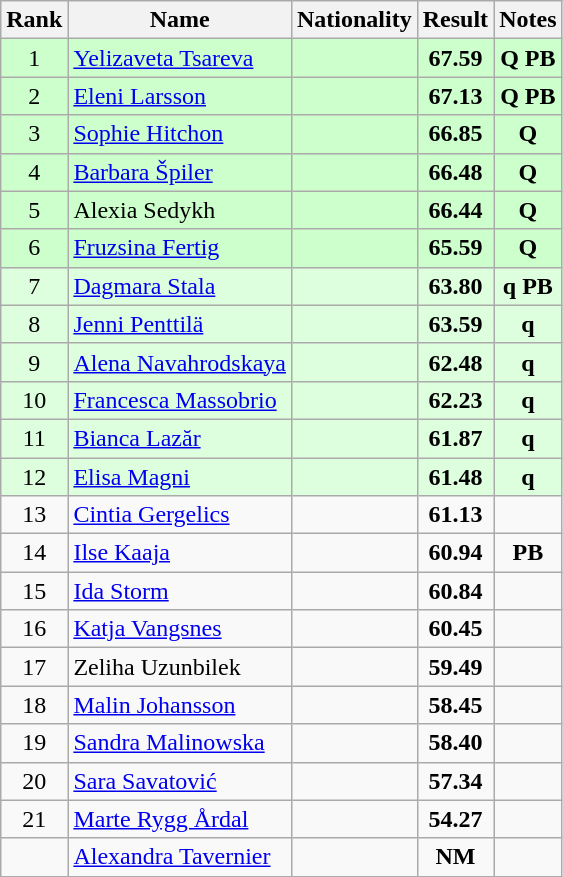<table class="wikitable sortable" style="text-align:center">
<tr>
<th>Rank</th>
<th>Name</th>
<th>Nationality</th>
<th>Result</th>
<th>Notes</th>
</tr>
<tr bgcolor=ccffcc>
<td>1</td>
<td align=left><a href='#'>Yelizaveta Tsareva</a></td>
<td align=left></td>
<td><strong>67.59</strong></td>
<td><strong>Q PB</strong></td>
</tr>
<tr bgcolor=ccffcc>
<td>2</td>
<td align=left><a href='#'>Eleni Larsson</a></td>
<td align=left></td>
<td><strong>67.13</strong></td>
<td><strong>Q PB</strong></td>
</tr>
<tr bgcolor=ccffcc>
<td>3</td>
<td align=left><a href='#'>Sophie Hitchon</a></td>
<td align=left></td>
<td><strong>66.85</strong></td>
<td><strong>Q</strong></td>
</tr>
<tr bgcolor=ccffcc>
<td>4</td>
<td align=left><a href='#'>Barbara Špiler</a></td>
<td align=left></td>
<td><strong>66.48</strong></td>
<td><strong>Q</strong></td>
</tr>
<tr bgcolor=ccffcc>
<td>5</td>
<td align=left>Alexia Sedykh</td>
<td align=left></td>
<td><strong>66.44</strong></td>
<td><strong>Q</strong></td>
</tr>
<tr bgcolor=ccffcc>
<td>6</td>
<td align=left><a href='#'>Fruzsina Fertig</a></td>
<td align=left></td>
<td><strong>65.59</strong></td>
<td><strong>Q</strong></td>
</tr>
<tr bgcolor=ddffdd>
<td>7</td>
<td align=left><a href='#'>Dagmara Stala</a></td>
<td align=left></td>
<td><strong>63.80</strong></td>
<td><strong>q PB</strong></td>
</tr>
<tr bgcolor=ddffdd>
<td>8</td>
<td align=left><a href='#'>Jenni Penttilä</a></td>
<td align=left></td>
<td><strong>63.59</strong></td>
<td><strong>q</strong></td>
</tr>
<tr bgcolor=ddffdd>
<td>9</td>
<td align=left><a href='#'>Alena Navahrodskaya</a></td>
<td align=left></td>
<td><strong>62.48</strong></td>
<td><strong>q</strong></td>
</tr>
<tr bgcolor=ddffdd>
<td>10</td>
<td align=left><a href='#'>Francesca Massobrio</a></td>
<td align=left></td>
<td><strong>62.23</strong></td>
<td><strong>q</strong></td>
</tr>
<tr bgcolor=ddffdd>
<td>11</td>
<td align=left><a href='#'>Bianca Lazăr</a></td>
<td align=left></td>
<td><strong>61.87</strong></td>
<td><strong>q</strong></td>
</tr>
<tr bgcolor=ddffdd>
<td>12</td>
<td align=left><a href='#'>Elisa Magni</a></td>
<td align=left></td>
<td><strong>61.48</strong></td>
<td><strong>q</strong></td>
</tr>
<tr>
<td>13</td>
<td align=left><a href='#'>Cintia Gergelics</a></td>
<td align=left></td>
<td><strong>61.13</strong></td>
<td></td>
</tr>
<tr>
<td>14</td>
<td align=left><a href='#'>Ilse Kaaja</a></td>
<td align=left></td>
<td><strong>60.94</strong></td>
<td><strong>PB</strong></td>
</tr>
<tr>
<td>15</td>
<td align=left><a href='#'>Ida Storm</a></td>
<td align=left></td>
<td><strong>60.84</strong></td>
<td></td>
</tr>
<tr>
<td>16</td>
<td align=left><a href='#'>Katja Vangsnes</a></td>
<td align=left></td>
<td><strong>60.45</strong></td>
<td></td>
</tr>
<tr>
<td>17</td>
<td align=left>Zeliha Uzunbilek</td>
<td align=left></td>
<td><strong>59.49</strong></td>
<td></td>
</tr>
<tr>
<td>18</td>
<td align=left><a href='#'>Malin Johansson</a></td>
<td align=left></td>
<td><strong>58.45</strong></td>
<td></td>
</tr>
<tr>
<td>19</td>
<td align=left><a href='#'>Sandra Malinowska</a></td>
<td align=left></td>
<td><strong>58.40</strong></td>
<td></td>
</tr>
<tr>
<td>20</td>
<td align=left><a href='#'>Sara Savatović</a></td>
<td align=left></td>
<td><strong>57.34</strong></td>
<td></td>
</tr>
<tr>
<td>21</td>
<td align=left><a href='#'>Marte Rygg Årdal</a></td>
<td align=left></td>
<td><strong>54.27</strong></td>
<td></td>
</tr>
<tr>
<td></td>
<td align=left><a href='#'>Alexandra Tavernier</a></td>
<td align=left></td>
<td><strong>NM</strong></td>
<td></td>
</tr>
</table>
